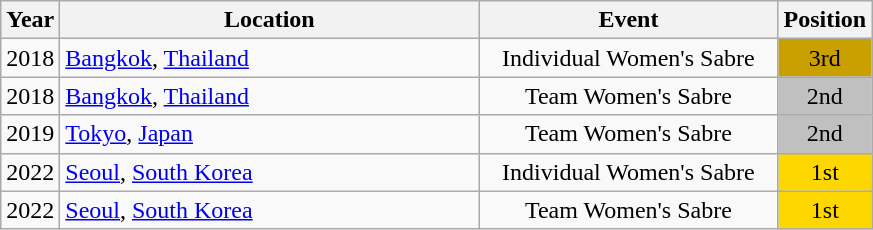<table class="wikitable" style="text-align:center;">
<tr>
<th>Year</th>
<th style="width:17em">Location</th>
<th style="width:12em">Event</th>
<th>Position</th>
</tr>
<tr>
<td>2018</td>
<td rowspan="1" align="left"> <a href='#'>Bangkok</a>, <a href='#'>Thailand</a></td>
<td>Individual Women's Sabre</td>
<td bgcolor="caramel">3rd</td>
</tr>
<tr>
<td>2018</td>
<td rowspan="1" align="left"> <a href='#'>Bangkok</a>, <a href='#'>Thailand</a></td>
<td>Team Women's Sabre</td>
<td bgcolor="silver">2nd</td>
</tr>
<tr>
<td>2019</td>
<td rowspan="1" align="left"> <a href='#'>Tokyo</a>, <a href='#'>Japan</a></td>
<td>Team Women's Sabre</td>
<td bgcolor="silver">2nd</td>
</tr>
<tr>
<td>2022</td>
<td rowspan="1" align="left"> <a href='#'>Seoul</a>, <a href='#'>South Korea</a></td>
<td>Individual Women's Sabre</td>
<td bgcolor="gold">1st</td>
</tr>
<tr>
<td>2022</td>
<td rowspan="1" align="left"> <a href='#'>Seoul</a>, <a href='#'>South Korea</a></td>
<td>Team Women's Sabre</td>
<td bgcolor="gold">1st</td>
</tr>
</table>
